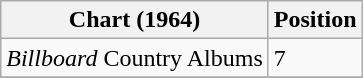<table class="wikitable">
<tr>
<th>Chart (1964)</th>
<th>Position</th>
</tr>
<tr>
<td><em>Billboard</em> Country Albums</td>
<td>7</td>
</tr>
<tr>
</tr>
</table>
